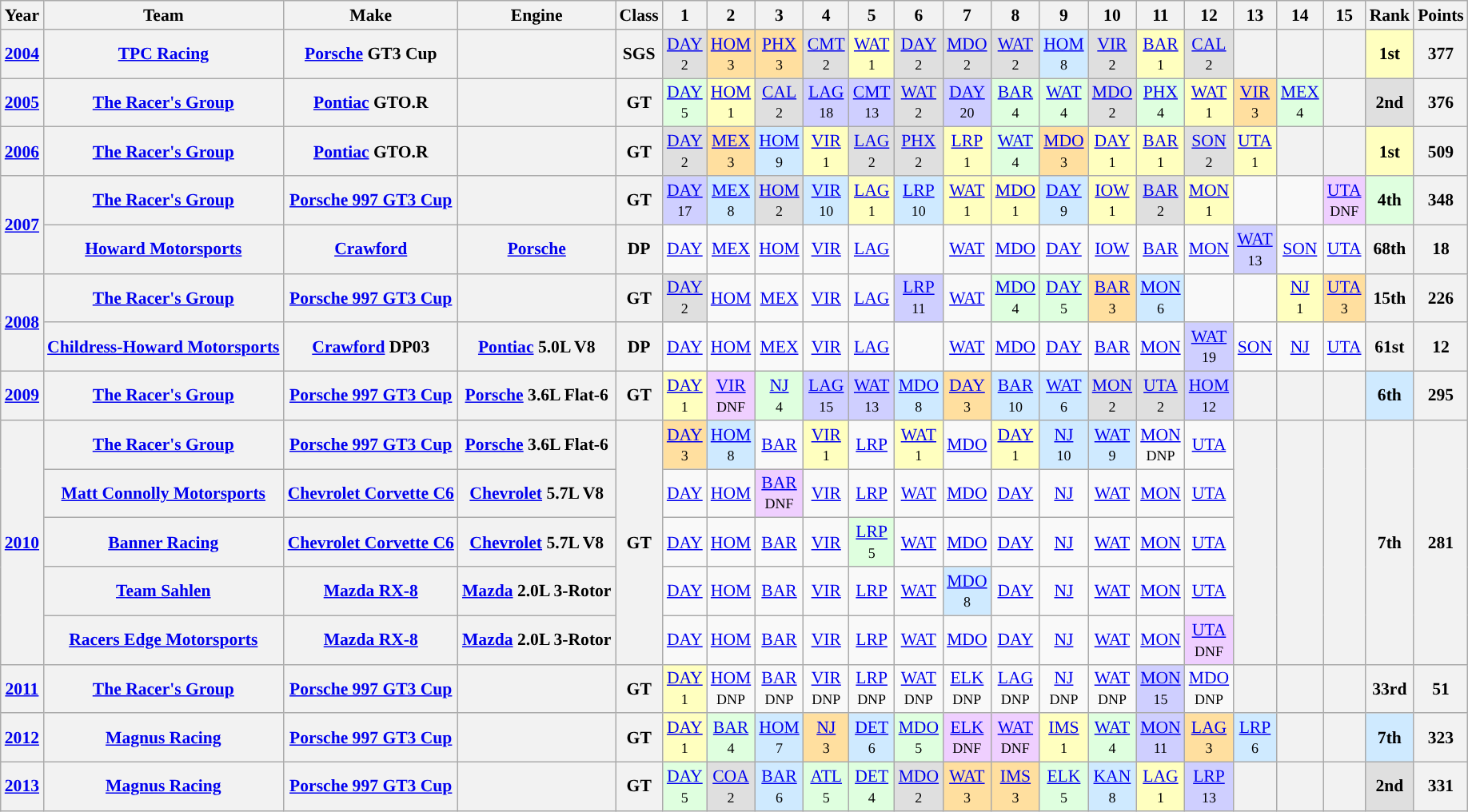<table class="wikitable" style="text-align:center; font-size:90%">
<tr>
<th>Year</th>
<th>Team</th>
<th>Make</th>
<th>Engine</th>
<th>Class</th>
<th>1</th>
<th>2</th>
<th>3</th>
<th>4</th>
<th>5</th>
<th>6</th>
<th>7</th>
<th>8</th>
<th>9</th>
<th>10</th>
<th>11</th>
<th>12</th>
<th>13</th>
<th>14</th>
<th>15</th>
<th>Rank</th>
<th>Points</th>
</tr>
<tr>
<th><a href='#'>2004</a></th>
<th><a href='#'>TPC Racing</a></th>
<th><a href='#'>Porsche</a> GT3 Cup</th>
<th></th>
<th>SGS</th>
<td style="background:#DFDFDF;"><a href='#'>DAY</a> <br><small>2</small></td>
<td style="background:#FFDF9F;"><a href='#'>HOM</a> <br><small>3</small></td>
<td style="background:#FFDF9F;"><a href='#'>PHX</a> <br><small>3</small></td>
<td style="background:#DFDFDF;"><a href='#'>CMT</a> <br><small>2</small></td>
<td style="background:#FFFFBF;"><a href='#'>WAT</a> <br><small>1</small></td>
<td style="background:#DFDFDF;"><a href='#'>DAY</a> <br><small>2</small></td>
<td style="background:#DFDFDF;"><a href='#'>MDO</a> <br><small>2</small></td>
<td style="background:#DFDFDF;"><a href='#'>WAT</a> <br><small>2</small></td>
<td style="background:#CFEAFF;"><a href='#'>HOM</a> <br><small>8</small></td>
<td style="background:#DFDFDF;"><a href='#'>VIR</a> <br><small>2</small></td>
<td style="background:#FFFFBF;"><a href='#'>BAR</a> <br><small>1</small></td>
<td style="background:#DFDFDF;"><a href='#'>CAL</a> <br><small>2</small></td>
<th></th>
<th></th>
<th></th>
<th style="background:#FFFFBF;">1st</th>
<th>377</th>
</tr>
<tr>
<th><a href='#'>2005</a></th>
<th><a href='#'>The Racer's Group</a></th>
<th><a href='#'>Pontiac</a> GTO.R</th>
<th></th>
<th>GT</th>
<td style="background:#DFFFDF;"><a href='#'>DAY</a> <br><small>5</small></td>
<td style="background:#FFFFBF;"><a href='#'>HOM</a> <br><small>1</small></td>
<td style="background:#DFDFDF;"><a href='#'>CAL</a> <br><small>2</small></td>
<td style="background:#CFCFFF;"><a href='#'>LAG</a> <br><small>18</small></td>
<td style="background:#CFCFFF;"><a href='#'>CMT</a> <br><small>13</small></td>
<td style="background:#DFDFDF;"><a href='#'>WAT</a> <br><small>2</small></td>
<td style="background:#CFCFFF;"><a href='#'>DAY</a> <br><small>20</small></td>
<td style="background:#DFFFDF;"><a href='#'>BAR</a> <br><small>4</small></td>
<td style="background:#DFFFDF;"><a href='#'>WAT</a> <br><small>4</small></td>
<td style="background:#DFDFDF;"><a href='#'>MDO</a> <br><small>2</small></td>
<td style="background:#DFFFDF;"><a href='#'>PHX</a> <br><small>4</small></td>
<td style="background:#FFFFBF;"><a href='#'>WAT</a> <br><small>1</small></td>
<td style="background:#FFDF9F;"><a href='#'>VIR</a> <br><small>3</small></td>
<td style="background:#DFFFDF;"><a href='#'>MEX</a> <br><small>4</small></td>
<th></th>
<th style="background:#DFDFDF;">2nd</th>
<th>376</th>
</tr>
<tr>
<th><a href='#'>2006</a></th>
<th><a href='#'>The Racer's Group</a></th>
<th><a href='#'>Pontiac</a> GTO.R</th>
<th></th>
<th>GT</th>
<td style="background:#DFDFDF;"><a href='#'>DAY</a> <br><small>2</small></td>
<td style="background:#FFDF9F;"><a href='#'>MEX</a> <br><small>3</small></td>
<td style="background:#CFEAFF;"><a href='#'>HOM</a> <br><small>9</small></td>
<td style="background:#FFFFBF;"><a href='#'>VIR</a> <br><small>1</small></td>
<td style="background:#DFDFDF;"><a href='#'>LAG</a> <br><small>2</small></td>
<td style="background:#DFDFDF;"><a href='#'>PHX</a> <br><small>2</small></td>
<td style="background:#FFFFBF;"><a href='#'>LRP</a> <br><small>1</small></td>
<td style="background:#DFFFDF;"><a href='#'>WAT</a> <br><small>4</small></td>
<td style="background:#FFDF9F;"><a href='#'>MDO</a> <br><small>3</small></td>
<td style="background:#FFFFBF;"><a href='#'>DAY</a> <br><small>1</small></td>
<td style="background:#FFFFBF;"><a href='#'>BAR</a> <br><small>1</small></td>
<td style="background:#DFDFDF;"><a href='#'>SON</a> <br><small>2</small></td>
<td style="background:#FFFFBF;"><a href='#'>UTA</a> <br><small>1</small></td>
<th></th>
<th></th>
<th style="background:#FFFFBF;">1st</th>
<th>509</th>
</tr>
<tr>
<th rowspan=2><a href='#'>2007</a></th>
<th><a href='#'>The Racer's Group</a></th>
<th><a href='#'>Porsche 997 GT3 Cup</a></th>
<th></th>
<th>GT</th>
<td style="background:#CFCFFF;"><a href='#'>DAY</a> <br><small>17</small></td>
<td style="background:#CFEAFF;"><a href='#'>MEX</a> <br><small>8</small></td>
<td style="background:#DFDFDF;"><a href='#'>HOM</a> <br><small>2</small></td>
<td style="background:#CFEAFF;"><a href='#'>VIR</a> <br><small>10</small></td>
<td style="background:#FFFFBF;"><a href='#'>LAG</a> <br><small>1</small></td>
<td style="background:#CFEAFF;"><a href='#'>LRP</a> <br><small>10</small></td>
<td style="background:#FFFFBF;"><a href='#'>WAT</a> <br><small>1</small></td>
<td style="background:#FFFFBF;"><a href='#'>MDO</a> <br><small>1</small></td>
<td style="background:#CFEAFF;"><a href='#'>DAY</a> <br><small>9</small></td>
<td style="background:#FFFFBF;"><a href='#'>IOW</a> <br><small>1</small></td>
<td style="background:#DFDFDF;"><a href='#'>BAR</a> <br><small>2</small></td>
<td style="background:#FFFFBF;"><a href='#'>MON</a> <br><small>1</small></td>
<td style="background:#;"></td>
<td style="background:#;"></td>
<td style="background:#EFCFFF;"><a href='#'>UTA</a> <br><small>DNF</small></td>
<th style="background:#DFFFDF;">4th</th>
<th>348</th>
</tr>
<tr>
<th><a href='#'>Howard Motorsports</a></th>
<th><a href='#'>Crawford</a></th>
<th><a href='#'>Porsche</a></th>
<th>DP</th>
<td style="background:#;"><a href='#'>DAY</a> <br><small></small></td>
<td style="background:#;"><a href='#'>MEX</a> <br><small></small></td>
<td style="background:#;"><a href='#'>HOM</a> <br><small></small></td>
<td style="background:#;"><a href='#'>VIR</a> <br><small></small></td>
<td style="background:#;"><a href='#'>LAG</a> <br><small></small></td>
<td style="background:#;"></td>
<td style="background:#;"><a href='#'>WAT</a> <br><small></small></td>
<td style="background:#;"><a href='#'>MDO</a> <br><small></small></td>
<td style="background:#;"><a href='#'>DAY</a> <br><small></small></td>
<td style="background:#;"><a href='#'>IOW</a> <br><small></small></td>
<td style="background:#;"><a href='#'>BAR</a> <br><small></small></td>
<td style="background:#;"><a href='#'>MON</a> <br><small></small></td>
<td style="background:#CFCFFF;"><a href='#'>WAT</a> <br><small>13</small></td>
<td style="background:#;"><a href='#'>SON</a> <br><small></small></td>
<td style="background:#;"><a href='#'>UTA</a> <br><small></small></td>
<th>68th</th>
<th>18</th>
</tr>
<tr>
<th rowspan=2><a href='#'>2008</a></th>
<th><a href='#'>The Racer's Group</a></th>
<th><a href='#'>Porsche 997 GT3 Cup</a></th>
<th></th>
<th>GT</th>
<td style="background:#DFDFDF;"><a href='#'>DAY</a> <br><small>2</small></td>
<td style="background:#;"><a href='#'>HOM</a> <br><small></small></td>
<td style="background:#;"><a href='#'>MEX</a> <br><small></small></td>
<td style="background:#;"><a href='#'>VIR</a> <br><small></small></td>
<td style="background:#;"><a href='#'>LAG</a> <br><small></small></td>
<td style="background:#CFCFFF;"><a href='#'>LRP</a> <br><small>11</small></td>
<td style="background:#;"><a href='#'>WAT</a> <br><small></small></td>
<td style="background:#DFFFDF;"><a href='#'>MDO</a> <br><small>4</small></td>
<td style="background:#DFFFDF;"><a href='#'>DAY</a> <br><small>5</small></td>
<td style="background:#FFDF9F;"><a href='#'>BAR</a> <br><small>3</small></td>
<td style="background:#CFEAFF;"><a href='#'>MON</a> <br><small>6</small></td>
<td style="background:#;"><br><small></small></td>
<td style="background:#;"><br><small></small></td>
<td style="background:#FFFFBF;"><a href='#'>NJ</a> <br><small>1</small></td>
<td style="background:#FFDF9F;"><a href='#'>UTA</a> <br><small>3</small></td>
<th>15th</th>
<th>226</th>
</tr>
<tr>
<th><a href='#'>Childress-Howard Motorsports</a></th>
<th><a href='#'>Crawford</a> DP03</th>
<th><a href='#'>Pontiac</a> 5.0L V8</th>
<th>DP</th>
<td style="background:#;"><a href='#'>DAY</a> <br><small></small></td>
<td style="background:#;"><a href='#'>HOM</a> <br><small></small></td>
<td style="background:#;"><a href='#'>MEX</a> <br><small></small></td>
<td style="background:#;"><a href='#'>VIR</a> <br><small></small></td>
<td style="background:#;"><a href='#'>LAG</a> <br><small></small></td>
<td style="background:#;"><br><small></small></td>
<td style="background:#;"><a href='#'>WAT</a> <br><small></small></td>
<td style="background:#;"><a href='#'>MDO</a> <br><small></small></td>
<td style="background:#;"><a href='#'>DAY</a> <br><small></small></td>
<td style="background:#;"><a href='#'>BAR</a> <br><small></small></td>
<td style="background:#;"><a href='#'>MON</a> <br><small></small></td>
<td style="background:#CFCFFF;"><a href='#'>WAT</a> <br><small>19</small></td>
<td style="background:#;"><a href='#'>SON</a> <br><small></small></td>
<td style="background:#;"><a href='#'>NJ</a> <br><small></small></td>
<td style="background:#;"><a href='#'>UTA</a> <br><small></small></td>
<th>61st</th>
<th>12</th>
</tr>
<tr>
<th><a href='#'>2009</a></th>
<th><a href='#'>The Racer's Group</a></th>
<th><a href='#'>Porsche 997 GT3 Cup</a></th>
<th><a href='#'>Porsche</a> 3.6L Flat-6</th>
<th>GT</th>
<td style="background:#FFFFBF;"><a href='#'>DAY</a> <br><small>1</small></td>
<td style="background:#EFCFFF;"><a href='#'>VIR</a> <br><small>DNF</small></td>
<td style="background:#DFFFDF;"><a href='#'>NJ</a> <br><small>4</small></td>
<td style="background:#CFCFFF;"><a href='#'>LAG</a> <br><small>15</small></td>
<td style="background:#CFCFFF;"><a href='#'>WAT</a> <br><small>13</small></td>
<td style="background:#CFEAFF;"><a href='#'>MDO</a> <br><small>8</small></td>
<td style="background:#FFDF9F;"><a href='#'>DAY</a> <br><small>3</small></td>
<td style="background:#CFEAFF;"><a href='#'>BAR</a> <br><small>10</small></td>
<td style="background:#CFEAFF;"><a href='#'>WAT</a> <br><small>6</small></td>
<td style="background:#DFDFDF;"><a href='#'>MON</a> <br><small>2</small></td>
<td style="background:#DFDFDF;"><a href='#'>UTA</a> <br><small>2</small></td>
<td style="background:#CFCFFF;"><a href='#'>HOM</a> <br><small>12</small></td>
<th></th>
<th></th>
<th></th>
<th style="background:#CFEAFF;">6th</th>
<th>295</th>
</tr>
<tr>
<th rowspan=5><a href='#'>2010</a></th>
<th><a href='#'>The Racer's Group</a></th>
<th><a href='#'>Porsche 997 GT3 Cup</a></th>
<th><a href='#'>Porsche</a> 3.6L Flat-6</th>
<th rowspan=5>GT</th>
<td style="background:#FFDF9F;"><a href='#'>DAY</a> <br><small>3</small></td>
<td style="background:#CFEAFF;"><a href='#'>HOM</a> <br><small>8</small></td>
<td style="background:#;"><a href='#'>BAR</a> <br><small></small></td>
<td style="background:#FFFFBF;"><a href='#'>VIR</a> <br><small>1</small></td>
<td style="background:#;"><a href='#'>LRP</a> <br><small></small></td>
<td style="background:#FFFFBF;"><a href='#'>WAT</a> <br><small>1</small></td>
<td style="background:#;"><a href='#'>MDO</a> <br><small></small></td>
<td style="background:#FFFFBF;"><a href='#'>DAY</a> <br><small>1</small></td>
<td style="background:#CFEAFF;"><a href='#'>NJ</a> <br><small>10</small></td>
<td style="background:#CFEAFF;"><a href='#'>WAT</a> <br><small>9</small></td>
<td style="background:#;"><a href='#'>MON</a> <br><small>DNP</small></td>
<td style="background:#;"><a href='#'>UTA</a> <br><small></small></td>
<th rowspan=5></th>
<th rowspan=5></th>
<th rowspan=5></th>
<th rowspan=5>7th</th>
<th rowspan=5>281</th>
</tr>
<tr>
<th><a href='#'>Matt Connolly Motorsports</a></th>
<th><a href='#'>Chevrolet Corvette C6</a></th>
<th><a href='#'>Chevrolet</a> 5.7L V8</th>
<td style="background:#;"><a href='#'>DAY</a> <br><small></small></td>
<td style="background:#;"><a href='#'>HOM</a> <br><small></small></td>
<td style="background:#EFCFFF;"><a href='#'>BAR</a> <br><small>DNF</small></td>
<td style="background:#;"><a href='#'>VIR</a> <br><small></small></td>
<td style="background:#;"><a href='#'>LRP</a> <br><small></small></td>
<td style="background:#;"><a href='#'>WAT</a> <br><small></small></td>
<td style="background:#;"><a href='#'>MDO</a> <br><small></small></td>
<td style="background:#;"><a href='#'>DAY</a> <br><small></small></td>
<td style="background:#;"><a href='#'>NJ</a> <br><small></small></td>
<td style="background:#;"><a href='#'>WAT</a> <br><small></small></td>
<td style="background:#;"><a href='#'>MON</a> <br><small></small></td>
<td style="background:#;"><a href='#'>UTA</a> <br><small></small></td>
</tr>
<tr>
<th><a href='#'>Banner Racing</a></th>
<th><a href='#'>Chevrolet Corvette C6</a></th>
<th><a href='#'>Chevrolet</a> 5.7L V8</th>
<td style="background:#;"><a href='#'>DAY</a> <br><small></small></td>
<td style="background:#;"><a href='#'>HOM</a> <br><small></small></td>
<td style="background:#;"><a href='#'>BAR</a> <br><small></small></td>
<td style="background:#;"><a href='#'>VIR</a> <br><small></small></td>
<td style="background:#DFFFDF;"><a href='#'>LRP</a> <br><small>5</small></td>
<td style="background:#;"><a href='#'>WAT</a> <br><small></small></td>
<td style="background:#;"><a href='#'>MDO</a> <br><small></small></td>
<td style="background:#;"><a href='#'>DAY</a> <br><small></small></td>
<td style="background:#;"><a href='#'>NJ</a> <br><small></small></td>
<td style="background:#;"><a href='#'>WAT</a> <br><small></small></td>
<td style="background:#;"><a href='#'>MON</a> <br><small></small></td>
<td style="background:#;"><a href='#'>UTA</a> <br><small></small></td>
</tr>
<tr>
<th><a href='#'>Team Sahlen</a></th>
<th><a href='#'>Mazda RX-8</a></th>
<th><a href='#'>Mazda</a> 2.0L 3-Rotor</th>
<td style="background:#;"><a href='#'>DAY</a> <br><small></small></td>
<td style="background:#;"><a href='#'>HOM</a> <br><small></small></td>
<td style="background:#;"><a href='#'>BAR</a> <br><small></small></td>
<td style="background:#;"><a href='#'>VIR</a> <br><small></small></td>
<td style="background:#;"><a href='#'>LRP</a> <br><small></small></td>
<td style="background:#;"><a href='#'>WAT</a> <br><small></small></td>
<td style="background:#CFEAFF;"><a href='#'>MDO</a> <br><small>8</small></td>
<td style="background:#;"><a href='#'>DAY</a> <br><small></small></td>
<td style="background:#;"><a href='#'>NJ</a> <br><small></small></td>
<td style="background:#;"><a href='#'>WAT</a> <br><small></small></td>
<td style="background:#;"><a href='#'>MON</a> <br><small></small></td>
<td style="background:#;"><a href='#'>UTA</a> <br><small></small></td>
</tr>
<tr>
<th><a href='#'>Racers Edge Motorsports</a></th>
<th><a href='#'>Mazda RX-8</a></th>
<th><a href='#'>Mazda</a> 2.0L 3-Rotor</th>
<td style="background:#;"><a href='#'>DAY</a> <br><small></small></td>
<td style="background:#;"><a href='#'>HOM</a> <br><small></small></td>
<td style="background:#;"><a href='#'>BAR</a> <br><small></small></td>
<td style="background:#;"><a href='#'>VIR</a> <br><small></small></td>
<td style="background:#;"><a href='#'>LRP</a> <br><small></small></td>
<td style="background:#;"><a href='#'>WAT</a> <br><small></small></td>
<td style="background:#;"><a href='#'>MDO</a> <br><small></small></td>
<td style="background:#;"><a href='#'>DAY</a> <br><small></small></td>
<td style="background:#;"><a href='#'>NJ</a> <br><small></small></td>
<td style="background:#;"><a href='#'>WAT</a> <br><small></small></td>
<td style="background:#;"><a href='#'>MON</a> <br><small></small></td>
<td style="background:#EFCFFF;"><a href='#'>UTA</a> <br><small>DNF</small></td>
</tr>
<tr>
<th><a href='#'>2011</a></th>
<th><a href='#'>The Racer's Group</a></th>
<th><a href='#'>Porsche 997 GT3 Cup</a></th>
<th></th>
<th>GT</th>
<td style="background:#FFFFBF;"><a href='#'>DAY</a> <br><small>1</small></td>
<td style="background:#;"><a href='#'>HOM</a> <br><small>DNP</small></td>
<td style="background:#;"><a href='#'>BAR</a> <br><small>DNP</small></td>
<td style="background:#;"><a href='#'>VIR</a> <br><small>DNP</small></td>
<td style="background:#;"><a href='#'>LRP</a> <br><small>DNP</small></td>
<td style="background:#;"><a href='#'>WAT</a> <br><small>DNP</small></td>
<td style="background:#;"><a href='#'>ELK</a> <br><small>DNP</small></td>
<td style="background:#;"><a href='#'>LAG</a> <br><small>DNP</small></td>
<td style="background:#;"><a href='#'>NJ</a> <br><small>DNP</small></td>
<td style="background:#;"><a href='#'>WAT</a> <br><small>DNP</small></td>
<td style="background:#CFCFFF;"><a href='#'>MON</a> <br><small>15</small></td>
<td style="background:#;"><a href='#'>MDO</a> <br><small>DNP</small></td>
<th></th>
<th></th>
<th></th>
<th>33rd</th>
<th>51</th>
</tr>
<tr>
<th><a href='#'>2012</a></th>
<th><a href='#'>Magnus Racing</a></th>
<th><a href='#'>Porsche 997 GT3 Cup</a></th>
<th></th>
<th>GT</th>
<td style="background:#FFFFBF;"><a href='#'>DAY</a> <br><small>1</small></td>
<td style="background:#DFFFDF;"><a href='#'>BAR</a> <br><small>4</small></td>
<td style="background:#CFEAFF;"><a href='#'>HOM</a> <br><small>7</small></td>
<td style="background:#FFDF9F;"><a href='#'>NJ</a> <br><small>3</small></td>
<td style="background:#CFEAFF;"><a href='#'>DET</a> <br><small>6</small></td>
<td style="background:#DFFFDF;"><a href='#'>MDO</a> <br><small>5</small></td>
<td style="background:#EFCFFF;"><a href='#'>ELK</a> <br><small>DNF</small></td>
<td style="background:#EFCFFF;"><a href='#'>WAT</a> <br><small>DNF</small></td>
<td style="background:#FFFFBF;"><a href='#'>IMS</a> <br><small>1</small></td>
<td style="background:#DFFFDF;"><a href='#'>WAT</a> <br><small>4</small></td>
<td style="background:#CFCFFF;"><a href='#'>MON</a> <br><small>11</small></td>
<td style="background:#FFDF9F;"><a href='#'>LAG</a> <br><small>3</small></td>
<td style="background:#CFEAFF;"><a href='#'>LRP</a> <br><small>6</small></td>
<th></th>
<th></th>
<th style="background:#CFEAFF;">7th</th>
<th>323</th>
</tr>
<tr>
<th><a href='#'>2013</a></th>
<th><a href='#'>Magnus Racing</a></th>
<th><a href='#'>Porsche 997 GT3 Cup</a></th>
<th></th>
<th>GT</th>
<td style="background:#DFFFDF;"><a href='#'>DAY</a> <br><small>5</small></td>
<td style="background:#DFDFDF;"><a href='#'>COA</a> <br><small>2</small></td>
<td style="background:#CFEAFF;"><a href='#'>BAR</a> <br><small>6</small></td>
<td style="background:#DFFFDF;"><a href='#'>ATL</a> <br><small>5</small></td>
<td style="background:#DFFFDF;"><a href='#'>DET</a> <br><small>4</small></td>
<td style="background:#DFDFDF;"><a href='#'>MDO</a> <br><small>2</small></td>
<td style="background:#FFDF9F;"><a href='#'>WAT</a> <br><small>3</small></td>
<td style="background:#FFDF9F;"><a href='#'>IMS</a> <br><small>3</small></td>
<td style="background:#DFFFDF;"><a href='#'>ELK</a><br><small>5</small></td>
<td style="background:#CFEAFF;"><a href='#'>KAN</a> <br><small>8</small></td>
<td style="background:#FFFFBF;"><a href='#'>LAG</a> <br><small>1</small></td>
<td style="background:#CFCFFF;"><a href='#'>LRP</a> <br><small>13</small></td>
<th></th>
<th></th>
<th></th>
<th style="background:#DFDFDF;">2nd</th>
<th>331</th>
</tr>
</table>
